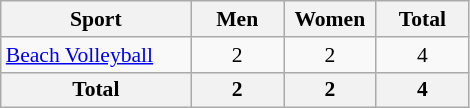<table class="wikitable sortable" style="font-size:90%; text-align:center;">
<tr>
<th width=120>Sport</th>
<th width=55>Men</th>
<th width=55>Women</th>
<th width=55>Total</th>
</tr>
<tr>
<td align=left><a href='#'>Beach Volleyball</a></td>
<td>2</td>
<td>2</td>
<td>4</td>
</tr>
<tr class="sortbottom">
<th>Total</th>
<th>2</th>
<th>2</th>
<th>4</th>
</tr>
</table>
